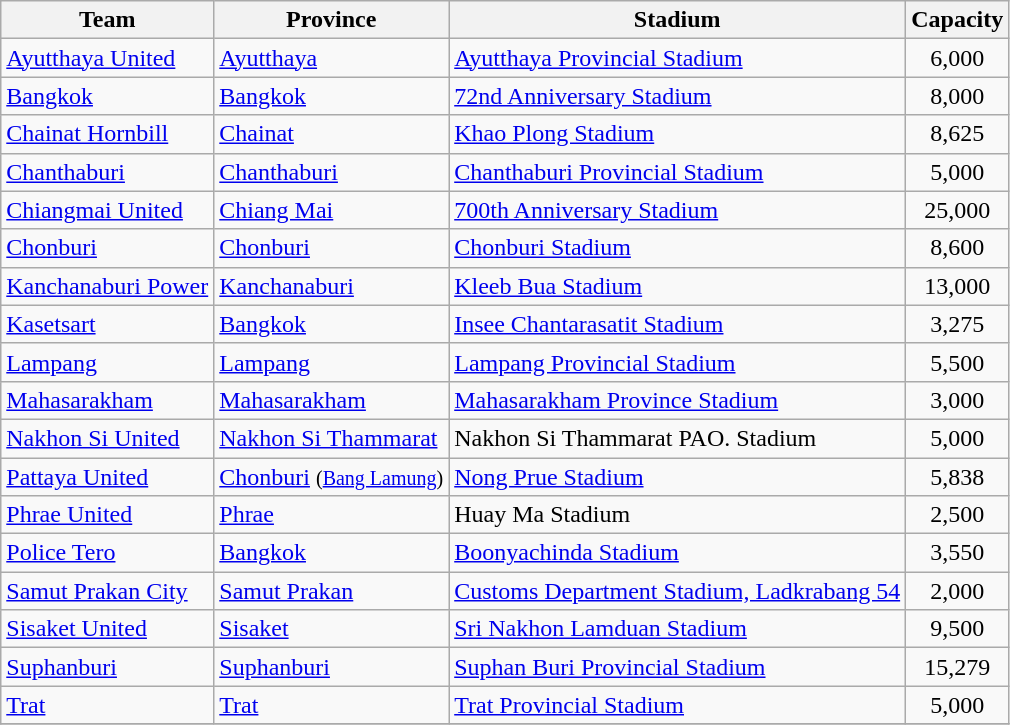<table class="wikitable sortable">
<tr>
<th>Team</th>
<th>Province</th>
<th>Stadium</th>
<th>Capacity</th>
</tr>
<tr>
<td><a href='#'>Ayutthaya United</a></td>
<td><a href='#'>Ayutthaya</a></td>
<td><a href='#'>Ayutthaya Provincial Stadium</a></td>
<td align="center">6,000</td>
</tr>
<tr>
<td><a href='#'>Bangkok</a></td>
<td><a href='#'>Bangkok</a> </td>
<td><a href='#'>72nd Anniversary Stadium</a></td>
<td align="center">8,000</td>
</tr>
<tr>
<td><a href='#'>Chainat Hornbill</a></td>
<td><a href='#'>Chainat</a></td>
<td><a href='#'>Khao Plong Stadium</a></td>
<td align="center">8,625</td>
</tr>
<tr>
<td><a href='#'>Chanthaburi</a></td>
<td><a href='#'>Chanthaburi</a></td>
<td><a href='#'>Chanthaburi Provincial Stadium</a></td>
<td align="center">5,000</td>
</tr>
<tr>
<td><a href='#'>Chiangmai United</a></td>
<td><a href='#'>Chiang Mai</a></td>
<td><a href='#'>700th Anniversary Stadium</a></td>
<td align="center">25,000</td>
</tr>
<tr>
<td><a href='#'>Chonburi</a></td>
<td><a href='#'>Chonburi</a> </td>
<td><a href='#'>Chonburi Stadium</a></td>
<td align="center">8,600</td>
</tr>
<tr>
<td><a href='#'>Kanchanaburi Power</a></td>
<td><a href='#'>Kanchanaburi</a></td>
<td><a href='#'>Kleeb Bua Stadium</a></td>
<td align="center">13,000</td>
</tr>
<tr>
<td><a href='#'>Kasetsart</a></td>
<td><a href='#'>Bangkok</a> </td>
<td><a href='#'>Insee Chantarasatit Stadium</a></td>
<td align="center">3,275</td>
</tr>
<tr>
<td><a href='#'>Lampang</a></td>
<td><a href='#'>Lampang</a></td>
<td><a href='#'>Lampang Provincial Stadium</a></td>
<td align="center">5,500</td>
</tr>
<tr>
<td><a href='#'>Mahasarakham</a></td>
<td><a href='#'>Mahasarakham</a></td>
<td><a href='#'>Mahasarakham Province Stadium</a></td>
<td align="center">3,000</td>
</tr>
<tr>
<td><a href='#'>Nakhon Si United</a></td>
<td><a href='#'>Nakhon Si Thammarat</a></td>
<td>Nakhon Si Thammarat PAO. Stadium</td>
<td align="center">5,000</td>
</tr>
<tr>
<td><a href='#'>Pattaya United</a></td>
<td><a href='#'>Chonburi</a> <small>(<a href='#'>Bang Lamung</a>)</small></td>
<td><a href='#'>Nong Prue Stadium</a></td>
<td align="center">5,838</td>
</tr>
<tr>
<td><a href='#'>Phrae United</a></td>
<td><a href='#'>Phrae</a></td>
<td>Huay Ma Stadium</td>
<td align="center">2,500</td>
</tr>
<tr>
<td><a href='#'>Police Tero</a></td>
<td><a href='#'>Bangkok</a> </td>
<td><a href='#'>Boonyachinda Stadium</a></td>
<td align="center">3,550</td>
</tr>
<tr>
<td><a href='#'>Samut Prakan City</a></td>
<td><a href='#'>Samut Prakan</a></td>
<td><a href='#'>Customs Department Stadium, Ladkrabang 54</a></td>
<td align="center">2,000</td>
</tr>
<tr>
<td><a href='#'>Sisaket United</a></td>
<td><a href='#'>Sisaket</a></td>
<td><a href='#'>Sri Nakhon Lamduan Stadium</a></td>
<td align="center">9,500</td>
</tr>
<tr>
<td><a href='#'>Suphanburi</a></td>
<td><a href='#'>Suphanburi</a></td>
<td><a href='#'>Suphan Buri Provincial Stadium</a></td>
<td align="center">15,279</td>
</tr>
<tr>
<td><a href='#'>Trat</a></td>
<td><a href='#'>Trat</a></td>
<td><a href='#'>Trat Provincial Stadium</a></td>
<td align="center">5,000</td>
</tr>
<tr>
</tr>
</table>
